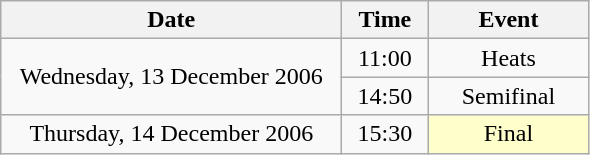<table class = "wikitable" style="text-align:center;">
<tr>
<th width=220>Date</th>
<th width=50>Time</th>
<th width=100>Event</th>
</tr>
<tr>
<td rowspan=2>Wednesday, 13 December 2006</td>
<td>11:00</td>
<td>Heats</td>
</tr>
<tr>
<td>14:50</td>
<td>Semifinal</td>
</tr>
<tr>
<td>Thursday, 14 December 2006</td>
<td>15:30</td>
<td bgcolor=ffffcc>Final</td>
</tr>
</table>
